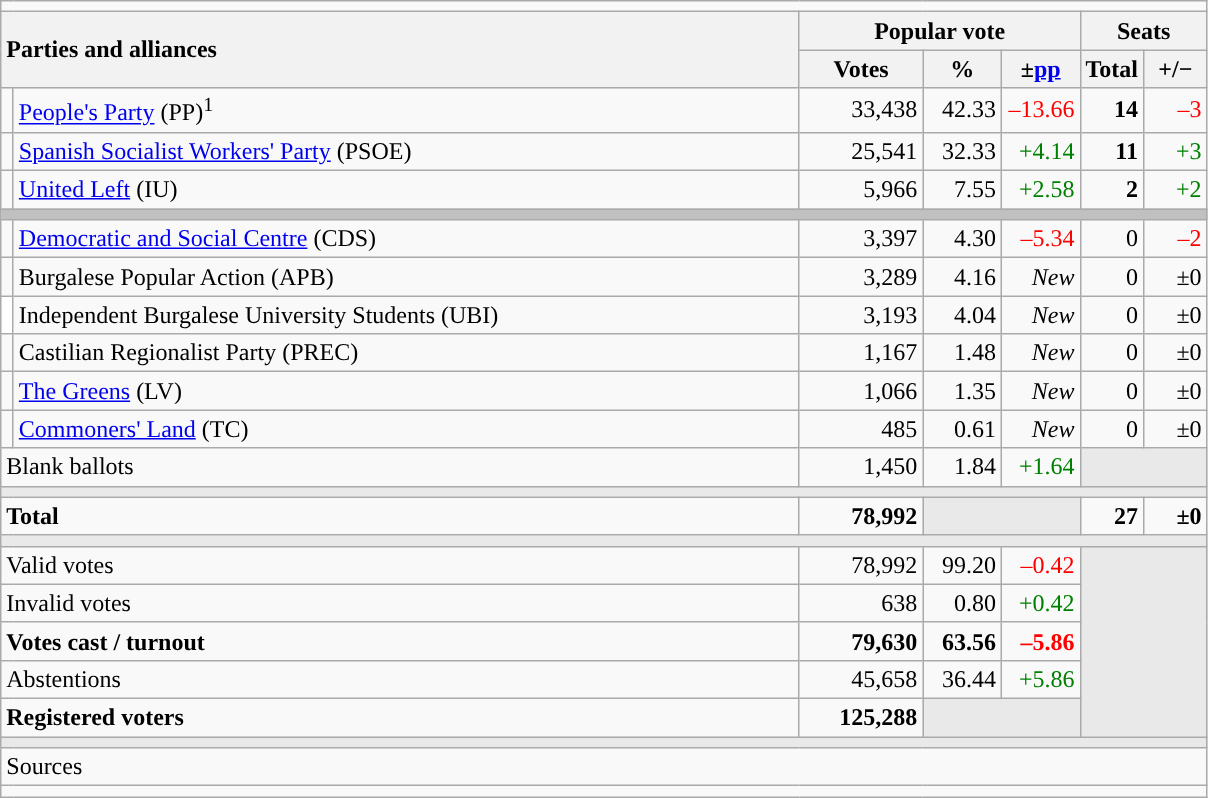<table class="wikitable" style="text-align:right;">
<tr>
<td colspan="7"></td>
</tr>
<tr>
<th style="text-align:left;" rowspan="2" colspan="2" width="525">Parties and alliances</th>
<th colspan="3">Popular vote</th>
<th colspan="2">Seats</th>
</tr>
<tr>
<th width="75">Votes</th>
<th width="45">%</th>
<th width="45">±<a href='#'>pp</a></th>
<th width="35">Total</th>
<th width="35">+/−</th>
</tr>
<tr>
<td width="1" style="color:inherit;background:"></td>
<td align="left"><a href='#'>People's Party</a> (PP)<sup>1</sup></td>
<td>33,438</td>
<td>42.33</td>
<td style="color:red;">–13.66</td>
<td><strong>14</strong></td>
<td style="color:red;">–3</td>
</tr>
<tr>
<td style="color:inherit;background:"></td>
<td align="left"><a href='#'>Spanish Socialist Workers' Party</a> (PSOE)</td>
<td>25,541</td>
<td>32.33</td>
<td style="color:green;">+4.14</td>
<td><strong>11</strong></td>
<td style="color:green;">+3</td>
</tr>
<tr>
<td style="color:inherit;background:"></td>
<td align="left"><a href='#'>United Left</a> (IU)</td>
<td>5,966</td>
<td>7.55</td>
<td style="color:green;">+2.58</td>
<td><strong>2</strong></td>
<td style="color:green;">+2</td>
</tr>
<tr>
<td colspan="7" bgcolor="#C0C0C0"></td>
</tr>
<tr>
<td style="color:inherit;background:"></td>
<td align="left"><a href='#'>Democratic and Social Centre</a> (CDS)</td>
<td>3,397</td>
<td>4.30</td>
<td style="color:red;">–5.34</td>
<td>0</td>
<td style="color:red;">–2</td>
</tr>
<tr>
<td style="color:inherit;background:"></td>
<td align="left">Burgalese Popular Action (APB)</td>
<td>3,289</td>
<td>4.16</td>
<td><em>New</em></td>
<td>0</td>
<td>±0</td>
</tr>
<tr>
<td bgcolor="white"></td>
<td align="left">Independent Burgalese University Students (UBI)</td>
<td>3,193</td>
<td>4.04</td>
<td><em>New</em></td>
<td>0</td>
<td>±0</td>
</tr>
<tr>
<td style="color:inherit;background:"></td>
<td align="left">Castilian Regionalist Party (PREC)</td>
<td>1,167</td>
<td>1.48</td>
<td><em>New</em></td>
<td>0</td>
<td>±0</td>
</tr>
<tr>
<td style="color:inherit;background:"></td>
<td align="left"><a href='#'>The Greens</a> (LV)</td>
<td>1,066</td>
<td>1.35</td>
<td><em>New</em></td>
<td>0</td>
<td>±0</td>
</tr>
<tr>
<td style="color:inherit;background:"></td>
<td align="left"><a href='#'>Commoners' Land</a> (TC)</td>
<td>485</td>
<td>0.61</td>
<td><em>New</em></td>
<td>0</td>
<td>±0</td>
</tr>
<tr>
<td align="left" colspan="2">Blank ballots</td>
<td>1,450</td>
<td>1.84</td>
<td style="color:green;">+1.64</td>
<td bgcolor="#E9E9E9" colspan="2"></td>
</tr>
<tr>
<td colspan="7" bgcolor="#E9E9E9"></td>
</tr>
<tr style="font-weight:bold;">
<td align="left" colspan="2">Total</td>
<td>78,992</td>
<td bgcolor="#E9E9E9" colspan="2"></td>
<td>27</td>
<td>±0</td>
</tr>
<tr>
<td colspan="7" bgcolor="#E9E9E9"></td>
</tr>
<tr>
<td align="left" colspan="2">Valid votes</td>
<td>78,992</td>
<td>99.20</td>
<td style="color:red;">–0.42</td>
<td bgcolor="#E9E9E9" colspan="2" rowspan="5"></td>
</tr>
<tr>
<td align="left" colspan="2">Invalid votes</td>
<td>638</td>
<td>0.80</td>
<td style="color:green;">+0.42</td>
</tr>
<tr style="font-weight:bold;">
<td align="left" colspan="2">Votes cast / turnout</td>
<td>79,630</td>
<td>63.56</td>
<td style="color:red;">–5.86</td>
</tr>
<tr>
<td align="left" colspan="2">Abstentions</td>
<td>45,658</td>
<td>36.44</td>
<td style="color:green;">+5.86</td>
</tr>
<tr style="font-weight:bold;">
<td align="left" colspan="2">Registered voters</td>
<td>125,288</td>
<td bgcolor="#E9E9E9" colspan="2"></td>
</tr>
<tr>
<td colspan="7" bgcolor="#E9E9E9"></td>
</tr>
<tr>
<td align="left" colspan="7">Sources</td>
</tr>
<tr>
<td colspan="7" style="text-align:left; max-width:790px;"></td>
</tr>
</table>
